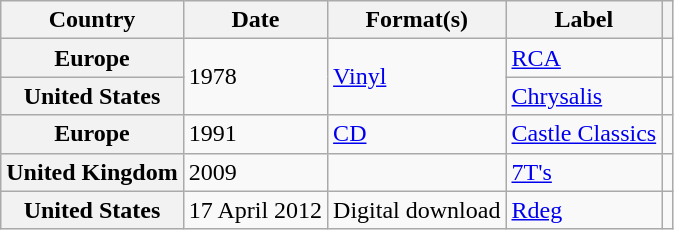<table class="wikitable plainrowheaders">
<tr>
<th scope="col">Country</th>
<th>Date</th>
<th>Format(s)</th>
<th>Label</th>
<th scope="col"></th>
</tr>
<tr>
<th scope="row">Europe</th>
<td rowspan="2">1978</td>
<td rowspan="2"><a href='#'>Vinyl</a></td>
<td><a href='#'>RCA</a></td>
<td></td>
</tr>
<tr>
<th scope="row">United States</th>
<td><a href='#'>Chrysalis</a></td>
<td></td>
</tr>
<tr>
<th scope="row">Europe</th>
<td>1991</td>
<td><a href='#'>CD</a></td>
<td><a href='#'>Castle Classics</a></td>
<td></td>
</tr>
<tr>
<th scope="row">United Kingdom</th>
<td>2009</td>
<td></td>
<td><a href='#'>7T's</a></td>
<td></td>
</tr>
<tr>
<th scope="row">United States</th>
<td>17 April 2012</td>
<td>Digital download</td>
<td><a href='#'>Rdeg</a></td>
<td></td>
</tr>
</table>
